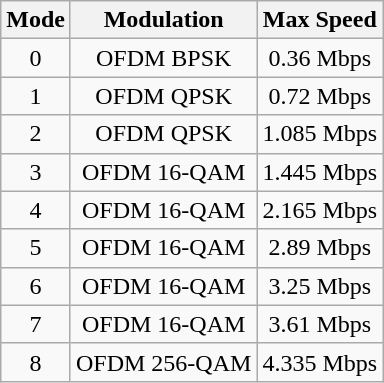<table class="wikitable" style="text-align:center ">
<tr>
<th>Mode</th>
<th>Modulation</th>
<th>Max Speed</th>
</tr>
<tr>
<td>0</td>
<td>OFDM BPSK</td>
<td>0.36 Mbps</td>
</tr>
<tr>
<td>1</td>
<td>OFDM QPSK</td>
<td>0.72 Mbps</td>
</tr>
<tr>
<td>2</td>
<td>OFDM QPSK</td>
<td>1.085 Mbps</td>
</tr>
<tr>
<td>3</td>
<td>OFDM 16-QAM</td>
<td>1.445 Mbps</td>
</tr>
<tr>
<td>4</td>
<td>OFDM 16-QAM</td>
<td>2.165 Mbps</td>
</tr>
<tr>
<td>5</td>
<td>OFDM 16-QAM</td>
<td>2.89 Mbps</td>
</tr>
<tr>
<td>6</td>
<td>OFDM 16-QAM</td>
<td>3.25 Mbps</td>
</tr>
<tr>
<td>7</td>
<td>OFDM 16-QAM</td>
<td>3.61 Mbps</td>
</tr>
<tr>
<td>8</td>
<td>OFDM 256-QAM</td>
<td>4.335 Mbps</td>
</tr>
</table>
